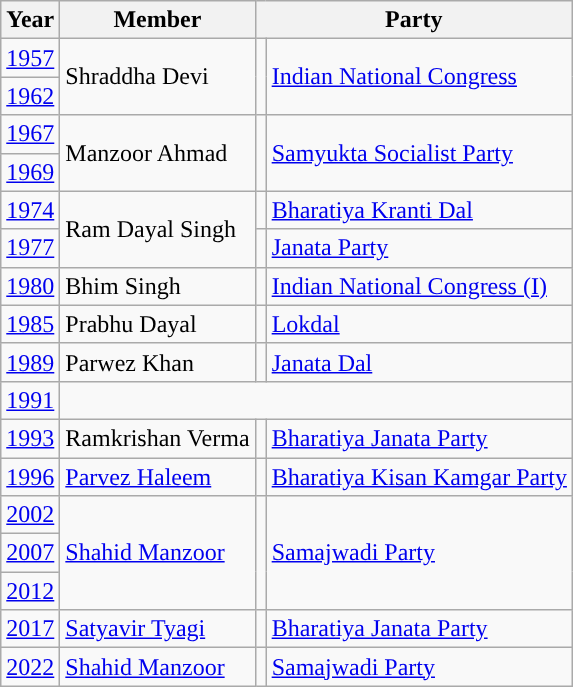<table class="wikitable">
<tr>
<th>Year</th>
<th>Member</th>
<th colspan="2">Party</th>
</tr>
<tr>
<td><a href='#'>1957</a></td>
<td rowspan="2">Shraddha Devi</td>
<td rowspan="2" style="background-color: "></td>
<td rowspan="2"><a href='#'>Indian National Congress</a></td>
</tr>
<tr>
<td><a href='#'>1962</a></td>
</tr>
<tr>
<td><a href='#'>1967</a></td>
<td rowspan="2">Manzoor Ahmad</td>
<td rowspan="2" style="background-color: "></td>
<td rowspan="2"><a href='#'>Samyukta Socialist Party</a></td>
</tr>
<tr>
<td><a href='#'>1969</a></td>
</tr>
<tr>
<td><a href='#'>1974</a></td>
<td rowspan="2">Ram Dayal Singh</td>
<td style="background-color: "></td>
<td><a href='#'>Bharatiya Kranti Dal</a></td>
</tr>
<tr>
<td><a href='#'>1977</a></td>
<td style="background-color: "></td>
<td><a href='#'>Janata Party</a></td>
</tr>
<tr>
<td><a href='#'>1980</a></td>
<td>Bhim Singh</td>
<td style="background-color: "></td>
<td><a href='#'>Indian National Congress (I)</a></td>
</tr>
<tr>
<td><a href='#'>1985</a></td>
<td>Prabhu Dayal</td>
<td style="background-color: "></td>
<td><a href='#'>Lokdal</a></td>
</tr>
<tr>
<td><a href='#'>1989</a></td>
<td>Parwez Khan</td>
<td style="background-color: "></td>
<td><a href='#'>Janata Dal</a></td>
</tr>
<tr>
<td><a href='#'>1991</a></td>
<td colspan="3"></td>
</tr>
<tr>
<td><a href='#'>1993</a></td>
<td>Ramkrishan Verma</td>
<td style="background-color: "></td>
<td><a href='#'>Bharatiya Janata Party</a></td>
</tr>
<tr>
<td><a href='#'>1996</a></td>
<td><a href='#'>Parvez Haleem</a></td>
<td></td>
<td><a href='#'>Bharatiya Kisan Kamgar Party</a></td>
</tr>
<tr>
<td><a href='#'>2002</a></td>
<td rowspan="3"><a href='#'>Shahid Manzoor</a></td>
<td rowspan="3" style="background-color: "></td>
<td rowspan="3"><a href='#'>Samajwadi Party</a></td>
</tr>
<tr>
<td><a href='#'>2007</a></td>
</tr>
<tr>
<td><a href='#'>2012</a></td>
</tr>
<tr>
<td><a href='#'>2017</a></td>
<td><a href='#'>Satyavir Tyagi</a></td>
<td style="background-color: "></td>
<td><a href='#'>Bharatiya Janata Party</a></td>
</tr>
<tr>
<td><a href='#'>2022</a></td>
<td><a href='#'>Shahid Manzoor</a></td>
<td style="background-color: "></td>
<td><a href='#'>Samajwadi Party</a></td>
</tr>
</table>
